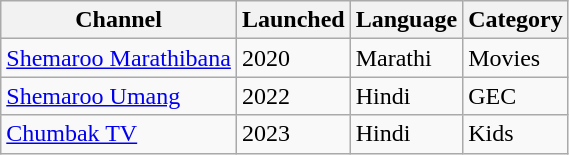<table class="wikitable">
<tr>
<th>Channel</th>
<th>Launched</th>
<th>Language</th>
<th>Category</th>
</tr>
<tr>
<td><a href='#'>Shemaroo Marathibana</a></td>
<td>2020</td>
<td>Marathi</td>
<td>Movies</td>
</tr>
<tr>
<td><a href='#'>Shemaroo Umang</a></td>
<td>2022</td>
<td>Hindi</td>
<td>GEC</td>
</tr>
<tr>
<td><a href='#'>Chumbak TV</a></td>
<td>2023</td>
<td>Hindi</td>
<td>Kids</td>
</tr>
</table>
